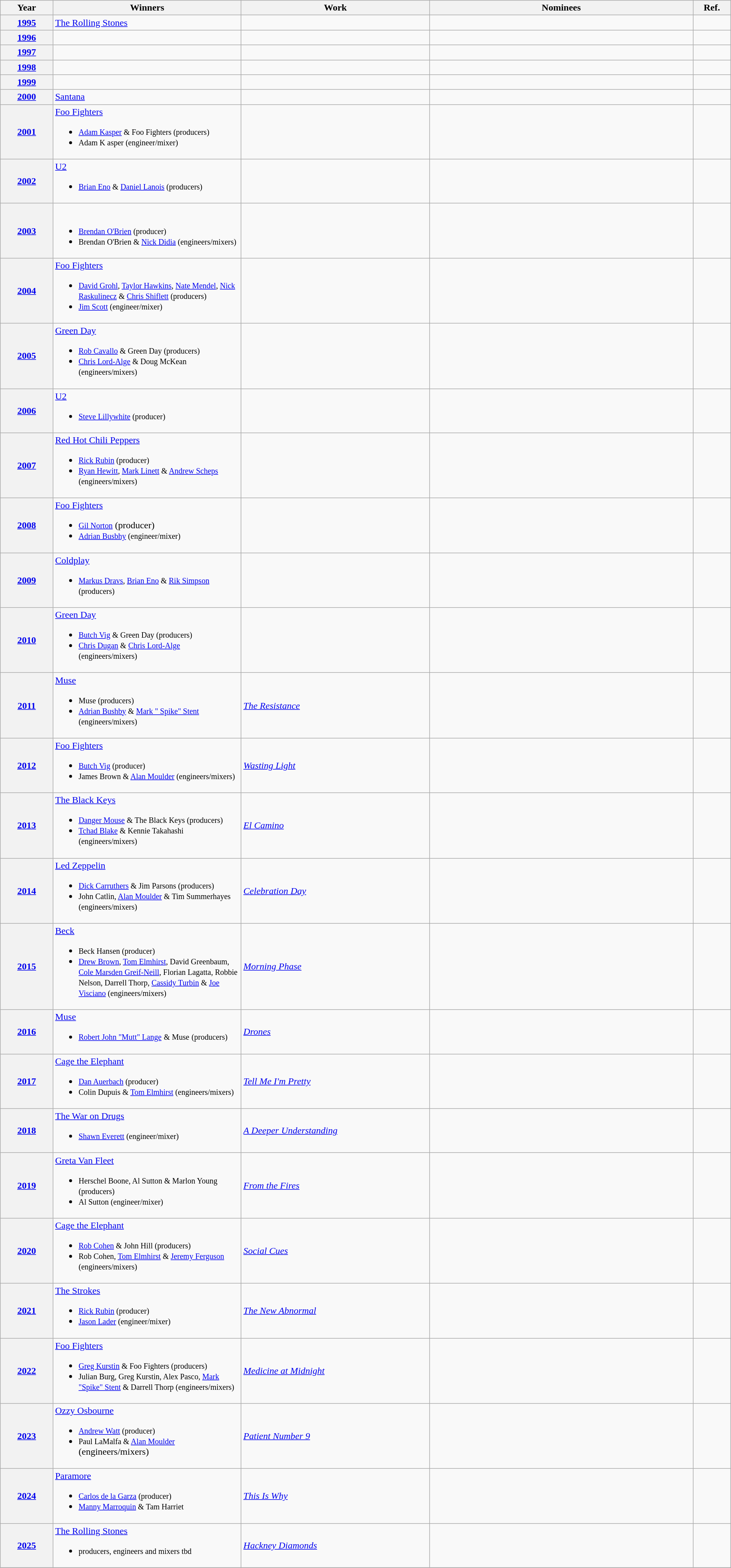<table class="wikitable">
<tr>
<th width="7%">Year</th>
<th width="25%">Winners</th>
<th width="25%">Work</th>
<th width="35%" class=unsortable>Nominees</th>
<th width="5%" class=unsortable>Ref.</th>
</tr>
<tr>
<th scope="row" style="text-align:center;"><a href='#'>1995</a></th>
<td><a href='#'>The Rolling Stones</a></td>
<td></td>
<td></td>
<td style="text-align:center;"></td>
</tr>
<tr>
<th scope="row" style="text-align:center;"><a href='#'>1996</a></th>
<td></td>
<td></td>
<td></td>
<td style="text-align:center;"></td>
</tr>
<tr>
<th scope="row" style="text-align:center;"><a href='#'>1997</a></th>
<td></td>
<td></td>
<td></td>
<td style="text-align:center;"></td>
</tr>
<tr>
<th scope="row" style="text-align:center;"><a href='#'>1998</a></th>
<td></td>
<td></td>
<td></td>
<td style="text-align:center;"></td>
</tr>
<tr>
<th scope="row" style="text-align:center;"><a href='#'>1999</a></th>
<td></td>
<td></td>
<td></td>
<td style="text-align:center;"></td>
</tr>
<tr>
<th scope="row" style="text-align:center;"><a href='#'>2000</a></th>
<td><a href='#'>Santana</a></td>
<td></td>
<td></td>
<td style="text-align:center;"></td>
</tr>
<tr>
<th scope="row" style="text-align:center;"><a href='#'>2001</a></th>
<td><a href='#'>Foo Fighters</a><br><ul><li><small><a href='#'>Adam Kasper</a> & Foo Fighters (producers)</small></li><li><small>Adam K asper (engineer/mixer)</small></li></ul></td>
<td></td>
<td></td>
<td style="text-align:center;"></td>
</tr>
<tr>
<th scope="row" style="text-align:center;"><a href='#'>2002</a></th>
<td><a href='#'>U2</a><br><ul><li><small><a href='#'>Brian Eno</a> & <a href='#'>Daniel Lanois</a> (producers)</small></li></ul></td>
<td></td>
<td></td>
<td style="text-align:center;"></td>
</tr>
<tr>
<th scope="row" style="text-align:center;"><a href='#'>2003</a></th>
<td><br><ul><li><small><a href='#'>Brendan O'Brien</a> (producer)</small></li><li><small>Brendan O'Brien & <a href='#'>Nick Didia</a> (engineers/mixers)</small></li></ul></td>
<td></td>
<td></td>
<td style="text-align:center;"></td>
</tr>
<tr>
<th scope="row" style="text-align:center;"><a href='#'>2004</a></th>
<td><a href='#'>Foo Fighters</a><br><ul><li><small><a href='#'>David Grohl</a>, <a href='#'>Taylor Hawkins</a>, <a href='#'>Nate Mendel</a>, <a href='#'>Nick Raskulinecz</a> & <a href='#'>Chris Shiflett</a> (producers)</small></li><li><small><a href='#'>Jim Scott</a> (engineer/mixer)</small></li></ul></td>
<td></td>
<td></td>
<td style="text-align:center;"></td>
</tr>
<tr>
<th scope="row" style="text-align:center;"><a href='#'>2005</a></th>
<td><a href='#'>Green Day</a><br><ul><li><small><a href='#'>Rob Cavallo</a> & Green Day (producers)</small></li><li><small><a href='#'>Chris Lord-Alge</a> & Doug McKean (engineers/mixers)</small></li></ul></td>
<td></td>
<td></td>
<td style="text-align:center;"></td>
</tr>
<tr>
<th scope="row" style="text-align:center;"><a href='#'>2006</a></th>
<td><a href='#'>U2</a><br><ul><li><small><a href='#'>Steve Lillywhite</a> (producer)</small></li></ul></td>
<td></td>
<td></td>
<td style="text-align:center;"></td>
</tr>
<tr>
<th scope="row" style="text-align:center;"><a href='#'>2007</a></th>
<td><a href='#'>Red Hot Chili Peppers</a><br><ul><li><small><a href='#'>Rick Rubin</a> (producer)</small></li><li><small><a href='#'>Ryan Hewitt</a>, <a href='#'>Mark Linett</a> & <a href='#'>Andrew Scheps</a> (engineers/mixers)</small></li></ul></td>
<td></td>
<td></td>
<td style="text-align:center;"></td>
</tr>
<tr>
<th scope="row" style="text-align:center;"><a href='#'>2008</a></th>
<td><a href='#'>Foo Fighters</a><br><ul><li><a href='#'><small>Gil Norton</small></a> (producer)</li><li><small><a href='#'>Adrian Busbhy</a> (engineer/mixer)</small></li></ul></td>
<td></td>
<td></td>
<td style="text-align:center;"></td>
</tr>
<tr>
<th scope="row" style="text-align:center;"><a href='#'>2009</a></th>
<td><a href='#'>Coldplay</a><br><ul><li><small><a href='#'>Markus Dravs</a>, <a href='#'>Brian Eno</a> & <a href='#'>Rik Simpson</a> (producers)</small></li></ul></td>
<td></td>
<td></td>
<td style="text-align:center;"></td>
</tr>
<tr>
<th scope="row" style="text-align:center;"><a href='#'>2010</a></th>
<td><a href='#'>Green Day</a><br><ul><li><small><a href='#'>Butch Vig</a> & Green Day (producers)</small></li><li><small><a href='#'>Chris Dugan</a> & <a href='#'>Chris Lord-Alge</a> (engineers/mixers)</small></li></ul></td>
<td></td>
<td></td>
<td style="text-align:center;"></td>
</tr>
<tr>
<th scope="row" style="text-align:center;"><a href='#'>2011</a></th>
<td><a href='#'>Muse</a><br><ul><li><small>Muse (producers)</small></li><li><small><a href='#'>Adrian Bushby</a> & <a href='#'>Mark " Spike" Stent</a> (engineers/mixers)</small></li></ul></td>
<td><em><a href='#'>The Resistance</a></em></td>
<td></td>
<td style="text-align:center;"></td>
</tr>
<tr>
<th scope="row" style="text-align:center;"><a href='#'>2012</a></th>
<td><a href='#'>Foo Fighters</a><br><ul><li><small><a href='#'>Butch Vig</a> (producer)</small></li><li><small>James Brown & <a href='#'>Alan Moulder</a> (engineers/mixers)</small></li></ul></td>
<td><em><a href='#'>Wasting Light</a></em></td>
<td></td>
<td style="text-align:center;"></td>
</tr>
<tr>
<th scope="row" style="text-align:center;"><a href='#'>2013</a></th>
<td><a href='#'>The Black Keys</a><br><ul><li><small><a href='#'>Danger Mouse</a> & The Black Keys (producers)</small></li><li><small><a href='#'>Tchad Blake</a> & Kennie Takahashi (engineers/mixers)</small></li></ul></td>
<td><em><a href='#'>El Camino</a></em></td>
<td></td>
<td style="text-align:center;"></td>
</tr>
<tr>
<th scope="row" style="text-align:center;"><a href='#'>2014</a></th>
<td><a href='#'>Led Zeppelin</a><br><ul><li><small><a href='#'>Dick Carruthers</a> & Jim Parsons (producers)</small></li><li><small>John Catlin, <a href='#'>Alan Moulder</a> & Tim Summerhayes (engineers/mixers)</small></li></ul></td>
<td><em><a href='#'>Celebration Day</a></em></td>
<td></td>
<td style="text-align:center;"></td>
</tr>
<tr>
<th scope="row" style="text-align:center;"><a href='#'>2015</a></th>
<td><a href='#'>Beck</a><br><ul><li><small>Beck Hansen (producer)</small></li><li><small><a href='#'>Drew Brown</a>, <a href='#'>Tom Elmhirst</a>, David Greenbaum, <a href='#'>Cole Marsden Greif-Neill</a>, Florian Lagatta, Robbie Nelson, Darrell Thorp, <a href='#'>Cassidy Turbin</a> & <a href='#'>Joe Visciano</a> (engineers/mixers)</small></li></ul></td>
<td><em><a href='#'>Morning Phase</a></em></td>
<td></td>
<td style="text-align:center;"></td>
</tr>
<tr>
<th scope="row" style="text-align:center;"><a href='#'>2016</a></th>
<td><a href='#'>Muse</a><br><ul><li><a href='#'><small>Robert John "Mutt" Lange</small></a> <small>& Muse</small> <small>(producers)</small></li></ul></td>
<td><em><a href='#'>Drones</a></em></td>
<td></td>
<td style="text-align:center;"></td>
</tr>
<tr>
<th scope="row" style="text-align:center;"><a href='#'>2017</a></th>
<td><a href='#'>Cage the Elephant</a><br><ul><li><small><a href='#'>Dan Auerbach</a> (producer)</small></li><li><small>Colin Dupuis & <a href='#'>Tom Elmhirst</a> (engineers/mixers)</small></li></ul></td>
<td><em><a href='#'>Tell Me I'm Pretty</a></em></td>
<td></td>
<td style="text-align:center;"></td>
</tr>
<tr>
<th scope="row" style="text-align:center;"><a href='#'>2018</a></th>
<td><a href='#'>The War on Drugs</a><br><ul><li><small><a href='#'>Shawn Everett</a> (engineer/mixer)</small></li></ul></td>
<td><em><a href='#'>A Deeper Understanding</a></em></td>
<td></td>
<td style="text-align:center;"></td>
</tr>
<tr>
<th scope="row" style="text-align:center;"><a href='#'>2019</a></th>
<td><a href='#'>Greta Van Fleet</a><br><ul><li><small>Herschel Boone, Al Sutton & Marlon Young (producers)</small></li><li><small>Al Sutton (engineer/mixer)</small></li></ul></td>
<td><em><a href='#'>From the Fires</a></em></td>
<td></td>
<td style="text-align:center;"></td>
</tr>
<tr>
<th scope="row" style="text-align:center;"><a href='#'>2020</a></th>
<td><a href='#'>Cage the Elephant</a><br><ul><li><small><a href='#'>Rob Cohen</a> & John Hill (producers)</small></li><li><small>Rob Cohen, <a href='#'>Tom Elmhirst</a> & <a href='#'>Jeremy Ferguson</a> (engineers/mixers)</small></li></ul></td>
<td><em><a href='#'>Social Cues</a></em></td>
<td></td>
<td></td>
</tr>
<tr>
<th scope="row" style="text-align:center;"><a href='#'>2021</a></th>
<td><a href='#'>The Strokes</a><br><ul><li><small><a href='#'>Rick Rubin</a> (producer)</small></li><li><small><a href='#'>Jason Lader</a> (engineer/mixer)</small></li></ul></td>
<td><em><a href='#'>The New Abnormal</a></em></td>
<td></td>
<td></td>
</tr>
<tr>
<th><a href='#'>2022</a></th>
<td><a href='#'>Foo Fighters</a><br><ul><li><small><a href='#'>Greg Kurstin</a> & Foo Fighters (producers)</small></li><li><small>Julian Burg, Greg Kurstin, Alex Pasco, <a href='#'>Mark "Spike" Stent</a> & Darrell Thorp (engineers/mixers)</small></li></ul></td>
<td><em><a href='#'>Medicine at Midnight</a></em></td>
<td></td>
<td></td>
</tr>
<tr>
<th><a href='#'>2023</a></th>
<td><a href='#'>Ozzy Osbourne</a><br><ul><li><small><a href='#'>Andrew Watt</a> (producer)</small></li><li><small>Paul LaMalfa & <a href='#'>Alan Moulder</a></small> (engineers/mixers)</li></ul></td>
<td><em><a href='#'>Patient Number 9</a></em></td>
<td></td>
<td></td>
</tr>
<tr>
<th><a href='#'>2024</a></th>
<td><a href='#'>Paramore</a><br><ul><li><small><a href='#'>Carlos de la Garza</a> (producer)</small></li><li><small><a href='#'>Manny Marroquin</a> & Tam Harriet</small></li></ul></td>
<td><em><a href='#'>This Is Why</a></em></td>
<td></td>
<td></td>
</tr>
<tr>
<th><a href='#'>2025</a></th>
<td><a href='#'>The Rolling Stones</a><br><ul><li><small>producers, engineers and mixers tbd</small></li></ul></td>
<td><em><a href='#'>Hackney Diamonds</a></em></td>
<td></td>
<td></td>
</tr>
<tr>
</tr>
</table>
